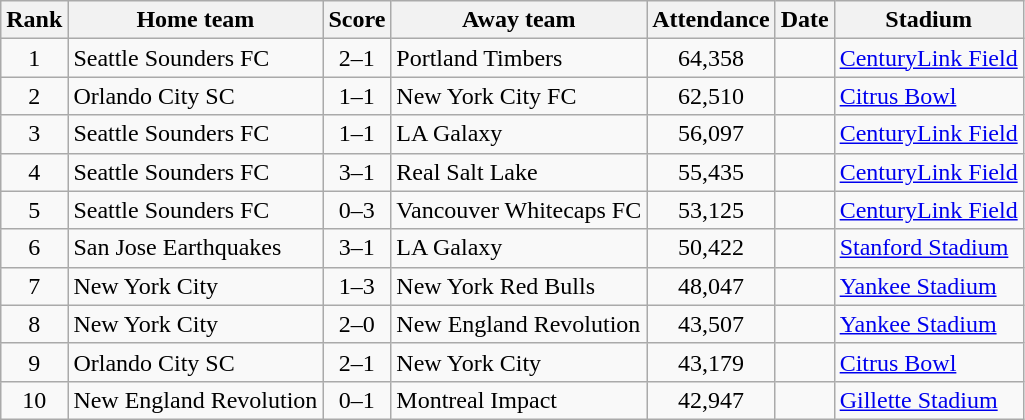<table class="wikitable sortable">
<tr>
<th>Rank</th>
<th>Home team</th>
<th>Score</th>
<th>Away team</th>
<th>Attendance</th>
<th>Date</th>
<th>Stadium</th>
</tr>
<tr>
<td align=center>1</td>
<td>Seattle Sounders FC</td>
<td align=center>2–1</td>
<td>Portland Timbers</td>
<td align=center>64,358</td>
<td></td>
<td><a href='#'>CenturyLink Field</a></td>
</tr>
<tr>
<td align=center>2</td>
<td>Orlando City SC</td>
<td align=center>1–1</td>
<td>New York City FC</td>
<td align=center>62,510</td>
<td></td>
<td><a href='#'>Citrus Bowl</a></td>
</tr>
<tr>
<td align=center>3</td>
<td>Seattle Sounders FC</td>
<td align=center>1–1</td>
<td>LA Galaxy</td>
<td align=center>56,097</td>
<td></td>
<td><a href='#'>CenturyLink Field</a></td>
</tr>
<tr>
<td align=center>4</td>
<td>Seattle Sounders FC</td>
<td align=center>3–1</td>
<td>Real Salt Lake</td>
<td align=center>55,435</td>
<td></td>
<td><a href='#'>CenturyLink Field</a></td>
</tr>
<tr>
<td align=center>5</td>
<td>Seattle Sounders FC</td>
<td align=center>0–3</td>
<td>Vancouver Whitecaps FC</td>
<td align=center>53,125</td>
<td></td>
<td><a href='#'>CenturyLink Field</a></td>
</tr>
<tr>
<td align=center>6</td>
<td>San Jose Earthquakes</td>
<td align=center>3–1</td>
<td>LA Galaxy</td>
<td align=center>50,422</td>
<td></td>
<td><a href='#'>Stanford Stadium</a></td>
</tr>
<tr>
<td align=center>7</td>
<td>New York City</td>
<td align=center>1–3</td>
<td>New York Red Bulls</td>
<td align=center>48,047</td>
<td></td>
<td><a href='#'>Yankee Stadium</a></td>
</tr>
<tr>
<td align=center>8</td>
<td>New York City</td>
<td align=center>2–0</td>
<td>New England Revolution</td>
<td align=center>43,507</td>
<td></td>
<td><a href='#'>Yankee Stadium</a></td>
</tr>
<tr>
<td align=center>9</td>
<td>Orlando City SC</td>
<td align=center>2–1</td>
<td>New York City</td>
<td align=center>43,179</td>
<td></td>
<td><a href='#'>Citrus Bowl</a></td>
</tr>
<tr>
<td align=center>10</td>
<td>New England Revolution</td>
<td align=center>0–1</td>
<td>Montreal Impact</td>
<td align=center>42,947</td>
<td></td>
<td><a href='#'>Gillette Stadium</a></td>
</tr>
</table>
